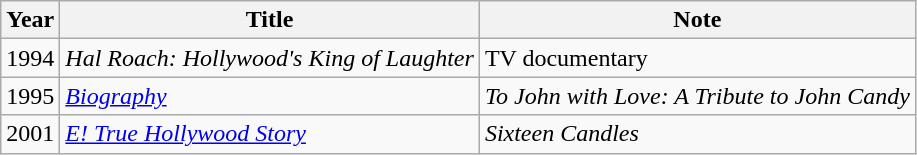<table class="wikitable">
<tr>
<th scope="col">Year</th>
<th scope="col">Title</th>
<th scope="col">Note</th>
</tr>
<tr>
<td>1994</td>
<td scope="row"><em>Hal Roach: Hollywood's King of Laughter</em></td>
<td>TV documentary</td>
</tr>
<tr>
<td>1995</td>
<td scope="row"><em><a href='#'>Biography</a></em></td>
<td><em>To John with Love: A Tribute to John Candy</em></td>
</tr>
<tr>
<td>2001</td>
<td scope="row"><em><a href='#'>E! True Hollywood Story</a></em></td>
<td><em>Sixteen Candles</em></td>
</tr>
</table>
